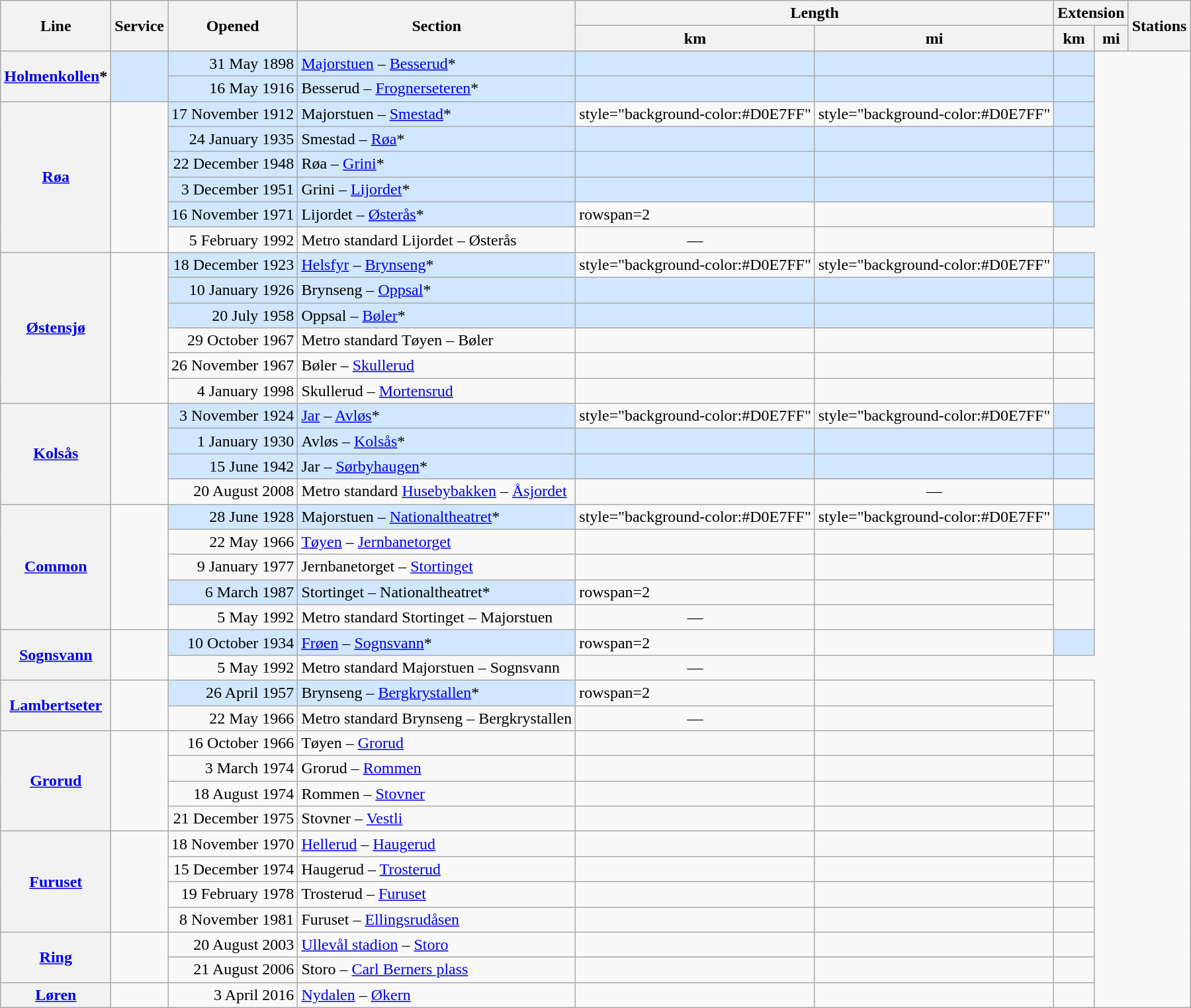<table class="wikitable plainrowheaders">
<tr>
<th scope=col rowspan=2>Line</th>
<th scope=col rowspan=2>Service</th>
<th scope=col rowspan=2>Opened</th>
<th scope=col rowspan=2>Section</th>
<th scope=col colspan=2>Length</th>
<th scope=col colspan=2>Extension</th>
<th scope=col rowspan=2>Stations</th>
</tr>
<tr>
<th>km</th>
<th>mi</th>
<th>km</th>
<th>mi</th>
</tr>
<tr style="background-color:#D0E7FF" |>
<th scope=row rowspan=2><a href='#'>Holmenkollen</a>*</th>
<td rowspan=2></td>
<td align=right>31 May 1898</td>
<td><a href='#'>Majorstuen</a> – <a href='#'>Besserud</a>*</td>
<td></td>
<td></td>
<td align=right></td>
</tr>
<tr style="background-color:#D0E7FF" |>
<td align=right>16 May 1916</td>
<td>Besserud – <a href='#'>Frognerseteren</a>*</td>
<td></td>
<td></td>
<td align=right></td>
</tr>
<tr>
<th scope=row  rowspan=6><a href='#'>Røa</a></th>
<td rowspan=6></td>
<td style="background-color:#D0E7FF" align=right>17 November 1912</td>
<td style="background-color:#D0E7FF">Majorstuen – <a href='#'>Smestad</a>*</td>
<td>style="background-color:#D0E7FF" </td>
<td>style="background-color:#D0E7FF" </td>
<td style="background-color:#D0E7FF" align=right></td>
</tr>
<tr style="background-color:#D0E7FF" |>
<td align=right>24 January 1935</td>
<td>Smestad – <a href='#'>Røa</a>*</td>
<td></td>
<td></td>
<td align=right></td>
</tr>
<tr style="background-color:#D0E7FF" |>
<td align=right>22 December 1948</td>
<td>Røa – <a href='#'>Grini</a>*</td>
<td></td>
<td></td>
<td align=right></td>
</tr>
<tr style="background-color:#D0E7FF" |>
<td align=right>3 December 1951</td>
<td>Grini – <a href='#'>Lijordet</a>*</td>
<td></td>
<td></td>
<td align=right></td>
</tr>
<tr>
<td align=right style="background-color:#D0E7FF">16 November 1971</td>
<td style="background-color:#D0E7FF">Lijordet – <a href='#'>Østerås</a>*</td>
<td>rowspan=2 </td>
<td></td>
<td style="background-color:#D0E7FF" align=right></td>
</tr>
<tr>
<td align=right>5 February 1992</td>
<td>Metro standard Lijordet – Østerås</td>
<td align=center>—</td>
<td align=right></td>
</tr>
<tr>
<th scope=row  rowspan=6><a href='#'>Østensjø</a></th>
<td rowspan=6></td>
<td style="background-color:#D0E7FF" align=right>18 December 1923</td>
<td style="background-color:#D0E7FF"><a href='#'>Helsfyr</a> – <a href='#'>Brynseng</a>*</td>
<td>style="background-color:#D0E7FF" </td>
<td>style="background-color:#D0E7FF" </td>
<td style="background-color:#D0E7FF" align=right></td>
</tr>
<tr style="background-color:#D0E7FF" |>
<td align=right>10 January 1926</td>
<td>Brynseng – <a href='#'>Oppsal</a>*</td>
<td></td>
<td></td>
<td align=right></td>
</tr>
<tr style="background-color:#D0E7FF" |>
<td align=right>20 July 1958</td>
<td>Oppsal – <a href='#'>Bøler</a>*</td>
<td></td>
<td></td>
<td align=right></td>
</tr>
<tr>
<td align=right>29 October 1967</td>
<td>Metro standard Tøyen – Bøler</td>
<td></td>
<td></td>
<td align=right></td>
</tr>
<tr>
<td align=right>26 November 1967</td>
<td>Bøler – <a href='#'>Skullerud</a></td>
<td></td>
<td></td>
<td align=right></td>
</tr>
<tr>
<td align=right>4 January 1998</td>
<td>Skullerud – <a href='#'>Mortensrud</a></td>
<td></td>
<td></td>
<td align=right></td>
</tr>
<tr>
<th scope=row  rowspan=4><a href='#'>Kolsås</a></th>
<td rowspan=4></td>
<td style="background-color:#D0E7FF" align=right>3 November 1924</td>
<td style="background-color:#D0E7FF"><a href='#'>Jar</a> – <a href='#'>Avløs</a>*</td>
<td>style="background-color:#D0E7FF" </td>
<td>style="background-color:#D0E7FF" </td>
<td style="background-color:#D0E7FF" align=right></td>
</tr>
<tr style="background-color:#D0E7FF" |>
<td align=right>1 January 1930</td>
<td>Avløs – <a href='#'>Kolsås</a>*</td>
<td></td>
<td></td>
<td align=right></td>
</tr>
<tr style="background-color:#D0E7FF" |>
<td align=right>15 June 1942</td>
<td>Jar – <a href='#'>Sørbyhaugen</a>*</td>
<td></td>
<td></td>
<td align=right></td>
</tr>
<tr>
<td align=right>20 August 2008</td>
<td>Metro standard <a href='#'>Husebybakken</a> – <a href='#'>Åsjordet</a></td>
<td></td>
<td align=center>—</td>
<td align=right></td>
</tr>
<tr>
<th scope=row  rowspan=5><a href='#'>Common</a></th>
<td rowspan=5></td>
<td style="background-color:#D0E7FF" align=right>28 June 1928</td>
<td style="background-color:#D0E7FF">Majorstuen – <a href='#'>Nationaltheatret</a>*</td>
<td>style="background-color:#D0E7FF" </td>
<td>style="background-color:#D0E7FF" </td>
<td style="background-color:#D0E7FF" align=right></td>
</tr>
<tr>
<td align=right>22 May 1966</td>
<td><a href='#'>Tøyen</a> – <a href='#'>Jernbanetorget</a></td>
<td></td>
<td></td>
<td align=right></td>
</tr>
<tr>
<td align=right>9 January 1977</td>
<td>Jernbanetorget – <a href='#'>Stortinget</a></td>
<td></td>
<td></td>
<td align=right></td>
</tr>
<tr>
<td align=right style="background-color:#D0E7FF">6 March 1987</td>
<td style="background-color:#D0E7FF">Stortinget – Nationaltheatret*</td>
<td>rowspan=2 </td>
<td></td>
<td rowspan=2 align=right></td>
</tr>
<tr>
<td align=right>5 May 1992</td>
<td>Metro standard Stortinget – Majorstuen</td>
<td align=center>—</td>
</tr>
<tr>
<th scope=row  rowspan=2><a href='#'>Sognsvann</a></th>
<td rowspan=2></td>
<td style="background-color:#D0E7FF" align=right>10 October 1934</td>
<td style="background-color:#D0E7FF"><a href='#'>Frøen</a> – <a href='#'>Sognsvann</a>*</td>
<td>rowspan=2 </td>
<td></td>
<td style="background-color:#D0E7FF" align=right></td>
</tr>
<tr>
<td align=right>5 May 1992</td>
<td>Metro standard Majorstuen – Sognsvann</td>
<td align=center>—</td>
<td align=right></td>
</tr>
<tr>
<th scope=row  rowspan=2><a href='#'>Lambertseter</a></th>
<td rowspan=2></td>
<td style="background-color:#D0E7FF" align=right>26 April 1957</td>
<td style="background-color:#D0E7FF">Brynseng – <a href='#'>Bergkrystallen</a>*</td>
<td>rowspan=2 </td>
<td></td>
<td rowspan=2  align=right></td>
</tr>
<tr>
<td align=right>22 May 1966</td>
<td>Metro standard Brynseng – Bergkrystallen</td>
<td align=center>—</td>
</tr>
<tr>
<th scope=row  rowspan=4><a href='#'>Grorud</a></th>
<td rowspan=4></td>
<td align=right>16 October 1966</td>
<td>Tøyen – <a href='#'>Grorud</a></td>
<td></td>
<td></td>
<td align=right></td>
</tr>
<tr>
<td align=right>3 March 1974</td>
<td>Grorud – <a href='#'>Rommen</a></td>
<td></td>
<td></td>
<td align=right></td>
</tr>
<tr>
<td align=right>18 August 1974</td>
<td>Rommen – <a href='#'>Stovner</a></td>
<td></td>
<td></td>
<td align=right></td>
</tr>
<tr>
<td align=right>21 December 1975</td>
<td>Stovner – <a href='#'>Vestli</a></td>
<td></td>
<td></td>
<td align=right></td>
</tr>
<tr>
<th scope=row  rowspan=4><a href='#'>Furuset</a></th>
<td rowspan=4></td>
<td align=right>18 November 1970</td>
<td><a href='#'>Hellerud</a> – <a href='#'>Haugerud</a></td>
<td></td>
<td></td>
<td align=right></td>
</tr>
<tr>
<td align=right>15 December 1974</td>
<td>Haugerud – <a href='#'>Trosterud</a></td>
<td></td>
<td></td>
<td align=right></td>
</tr>
<tr>
<td align=right>19 February 1978</td>
<td>Trosterud – <a href='#'>Furuset</a></td>
<td></td>
<td></td>
<td align=right></td>
</tr>
<tr>
<td align=right>8 November 1981</td>
<td>Furuset – <a href='#'>Ellingsrudåsen</a></td>
<td></td>
<td></td>
<td align=right></td>
</tr>
<tr>
<th scope=row   rowspan=2><a href='#'>Ring</a></th>
<td rowspan=2></td>
<td align=right>20 August 2003</td>
<td><a href='#'>Ullevål stadion</a> – <a href='#'>Storo</a></td>
<td></td>
<td></td>
<td align=right></td>
</tr>
<tr>
<td align=right>21 August 2006</td>
<td>Storo – <a href='#'>Carl Berners plass</a></td>
<td></td>
<td></td>
<td align=right></td>
</tr>
<tr>
<th scope=row   rowspan=2><a href='#'>Løren</a></th>
<td rowspan=2></td>
<td align=right>3 April 2016</td>
<td><a href='#'>Nydalen</a> – <a href='#'>Økern</a></td>
<td></td>
<td></td>
<td align=right></td>
</tr>
</table>
